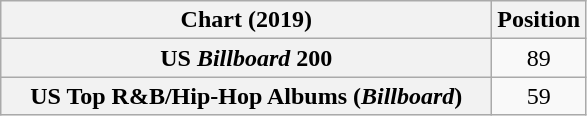<table class="wikitable sortable plainrowheaders">
<tr>
<th scope="col" style="width:20em;">Chart (2019)</th>
<th scope="col">Position</th>
</tr>
<tr>
<th scope="row">US <em>Billboard</em> 200</th>
<td align="center">89</td>
</tr>
<tr>
<th scope="row">US Top R&B/Hip-Hop Albums (<em>Billboard</em>)</th>
<td align="center">59</td>
</tr>
</table>
